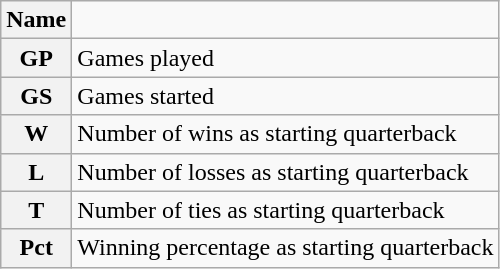<table class="wikitable">
<tr>
<th>Name</th>
<td></td>
</tr>
<tr>
<th>GP</th>
<td>Games played</td>
</tr>
<tr>
<th>GS</th>
<td>Games started</td>
</tr>
<tr>
<th>W</th>
<td>Number of wins as starting quarterback</td>
</tr>
<tr>
<th>L</th>
<td>Number of losses as starting quarterback</td>
</tr>
<tr>
<th>T</th>
<td>Number of ties as starting quarterback</td>
</tr>
<tr>
<th>Pct</th>
<td>Winning percentage as starting quarterback</td>
</tr>
</table>
